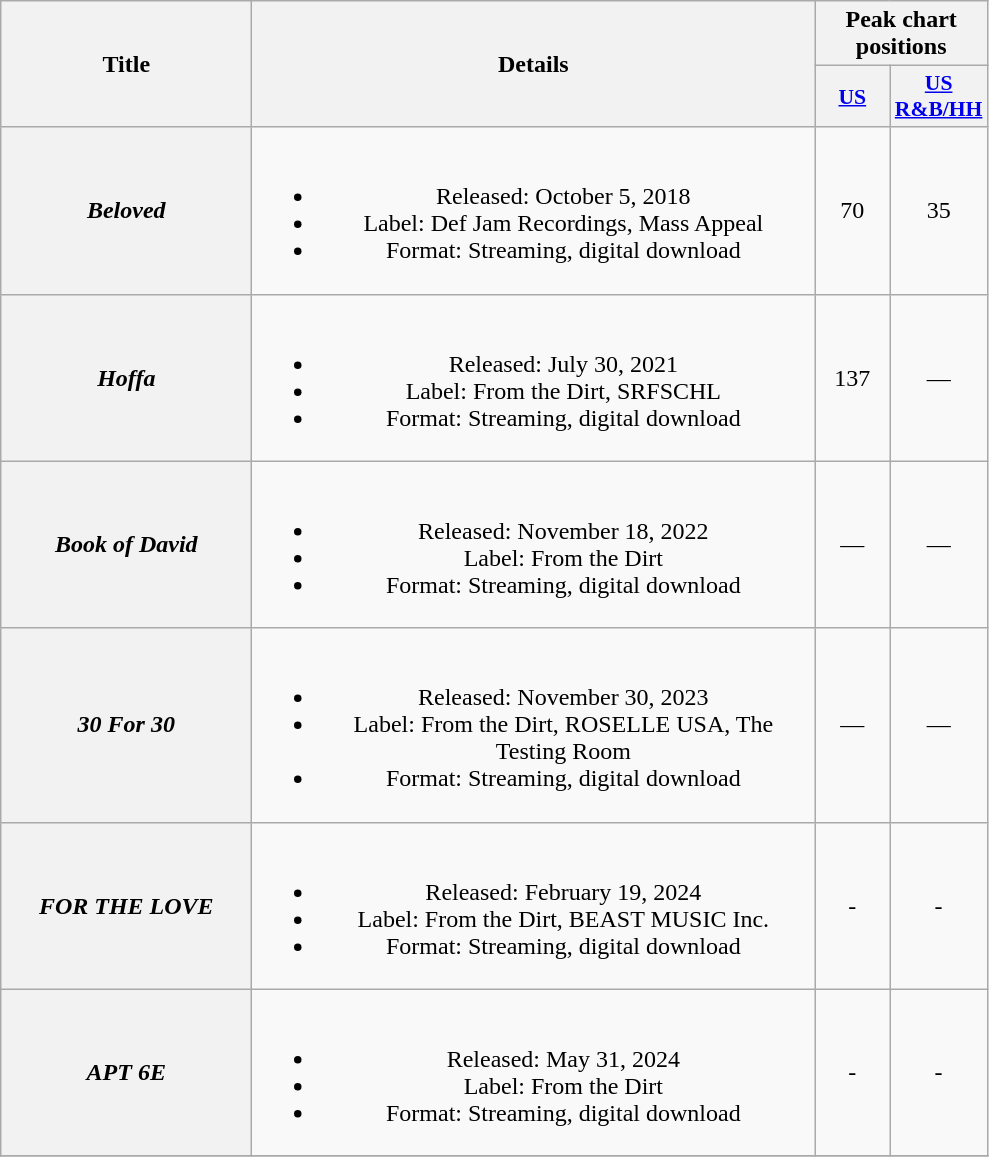<table class="wikitable plainrowheaders" style="text-align:center;">
<tr>
<th scope="col" rowspan="2" style="width:10em;">Title</th>
<th scope="col" rowspan="2" style="width:23em;">Details</th>
<th scope="col" colspan="2">Peak chart positions</th>
</tr>
<tr>
<th scope="col" style="width:3em;font-size:90%;"><a href='#'>US</a><br></th>
<th scope="col" style="width:3em;font-size:90%;"><a href='#'>US<br>R&B/HH</a><br></th>
</tr>
<tr>
<th scope="row"><em>Beloved</em><br></th>
<td><br><ul><li>Released: October 5, 2018</li><li>Label: Def Jam Recordings, Mass Appeal</li><li>Format: Streaming, digital download</li></ul></td>
<td>70</td>
<td>35</td>
</tr>
<tr>
<th scope="row"><em>Hoffa</em><br></th>
<td><br><ul><li>Released: July 30, 2021</li><li>Label: From the Dirt, SRFSCHL</li><li>Format: Streaming, digital download</li></ul></td>
<td>137<br></td>
<td>—</td>
</tr>
<tr>
<th scope="row"><em>Book of David</em><br></th>
<td><br><ul><li>Released: November 18, 2022</li><li>Label: From the Dirt</li><li>Format: Streaming, digital download</li></ul></td>
<td>—</td>
<td>—</td>
</tr>
<tr>
<th scope="row"><em>30 For 30</em><br></th>
<td><br><ul><li>Released: November 30, 2023</li><li>Label: From the Dirt, ROSELLE USA, The Testing Room</li><li>Format: Streaming, digital download</li></ul></td>
<td>—</td>
<td>—</td>
</tr>
<tr>
<th scope="row"><em>FOR THE LOVE</em><br></th>
<td><br><ul><li>Released: February 19, 2024</li><li>Label: From the Dirt, BEAST MUSIC Inc.</li><li>Format: Streaming, digital download</li></ul></td>
<td>-</td>
<td>-</td>
</tr>
<tr>
<th scope="row"><em>APT 6E</em><br></th>
<td><br><ul><li>Released: May 31, 2024</li><li>Label: From the Dirt</li><li>Format: Streaming, digital download</li></ul></td>
<td>-</td>
<td>-</td>
</tr>
<tr>
</tr>
</table>
